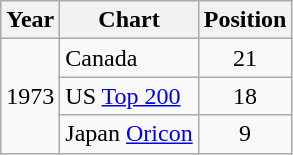<table class="wikitable">
<tr>
<th>Year</th>
<th>Chart</th>
<th>Position</th>
</tr>
<tr>
<td rowspan="3">1973</td>
<td>Canada</td>
<td align="center">21</td>
</tr>
<tr>
<td>US <a href='#'>Top 200</a></td>
<td align="center">18</td>
</tr>
<tr>
<td>Japan <a href='#'>Oricon</a></td>
<td align="center">9</td>
</tr>
</table>
